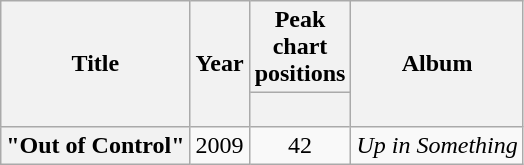<table class="wikitable plainrowheaders" style="text-align:center;">
<tr>
<th scope="col" rowspan="2">Title</th>
<th scope="col" rowspan="2">Year</th>
<th scope="col" colspan="1">Peak<br>chart<br>positions</th>
<th scope="col" rowspan="2">Album</th>
</tr>
<tr>
<th scope="col" style="font-size:85%"><a href='#'></a><br></th>
</tr>
<tr>
<th scope="row">"Out of Control"</th>
<td>2009</td>
<td>42</td>
<td><em>Up in Something</em></td>
</tr>
</table>
